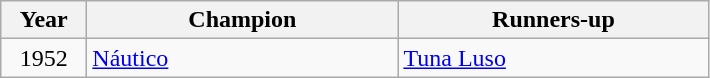<table class="wikitable">
<tr>
<th width=50>Year</th>
<th width=200>Champion</th>
<th width=200>Runners-up</th>
</tr>
<tr>
<td align=center>1952</td>
<td> <a href='#'>Náutico</a></td>
<td> <a href='#'>Tuna Luso</a></td>
</tr>
</table>
